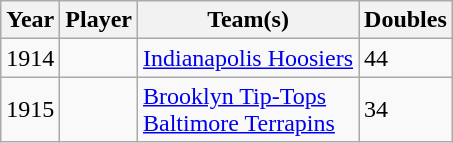<table class="wikitable">
<tr>
<th>Year</th>
<th>Player</th>
<th>Team(s)</th>
<th>Doubles</th>
</tr>
<tr>
<td>1914</td>
<td></td>
<td><a href='#'>Indianapolis Hoosiers</a></td>
<td>44</td>
</tr>
<tr>
<td>1915</td>
<td></td>
<td><a href='#'>Brooklyn Tip-Tops</a><br><a href='#'>Baltimore Terrapins</a></td>
<td>34</td>
</tr>
</table>
